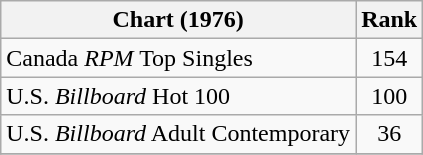<table class="wikitable sortable">
<tr>
<th>Chart (1976)</th>
<th>Rank</th>
</tr>
<tr>
<td>Canada <em>RPM</em> Top Singles</td>
<td style="text-align:center;">154</td>
</tr>
<tr>
<td>U.S. <em>Billboard</em> Hot 100</td>
<td style="text-align:center;">100</td>
</tr>
<tr>
<td>U.S. <em>Billboard</em> Adult Contemporary</td>
<td style="text-align:center;">36</td>
</tr>
<tr>
</tr>
</table>
